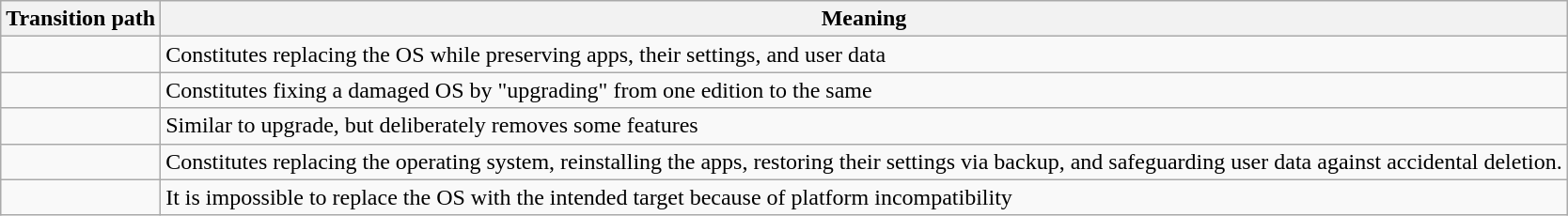<table class="wikitable sticky-header" style="margin-left:auto; margin-right:auto">
<tr>
<th scope="col">Transition path</th>
<th scope="col">Meaning</th>
</tr>
<tr>
<td></td>
<td>Constitutes replacing the OS while preserving apps, their settings, and user data</td>
</tr>
<tr>
<td></td>
<td>Constitutes fixing a damaged OS by "upgrading" from one edition to the same</td>
</tr>
<tr>
<td></td>
<td>Similar to upgrade, but deliberately removes some features</td>
</tr>
<tr>
<td></td>
<td>Constitutes replacing the operating system, reinstalling the apps, restoring their settings via backup, and safeguarding user data against accidental deletion.</td>
</tr>
<tr>
<td></td>
<td>It is impossible to replace the OS with the intended target because of platform incompatibility</td>
</tr>
</table>
